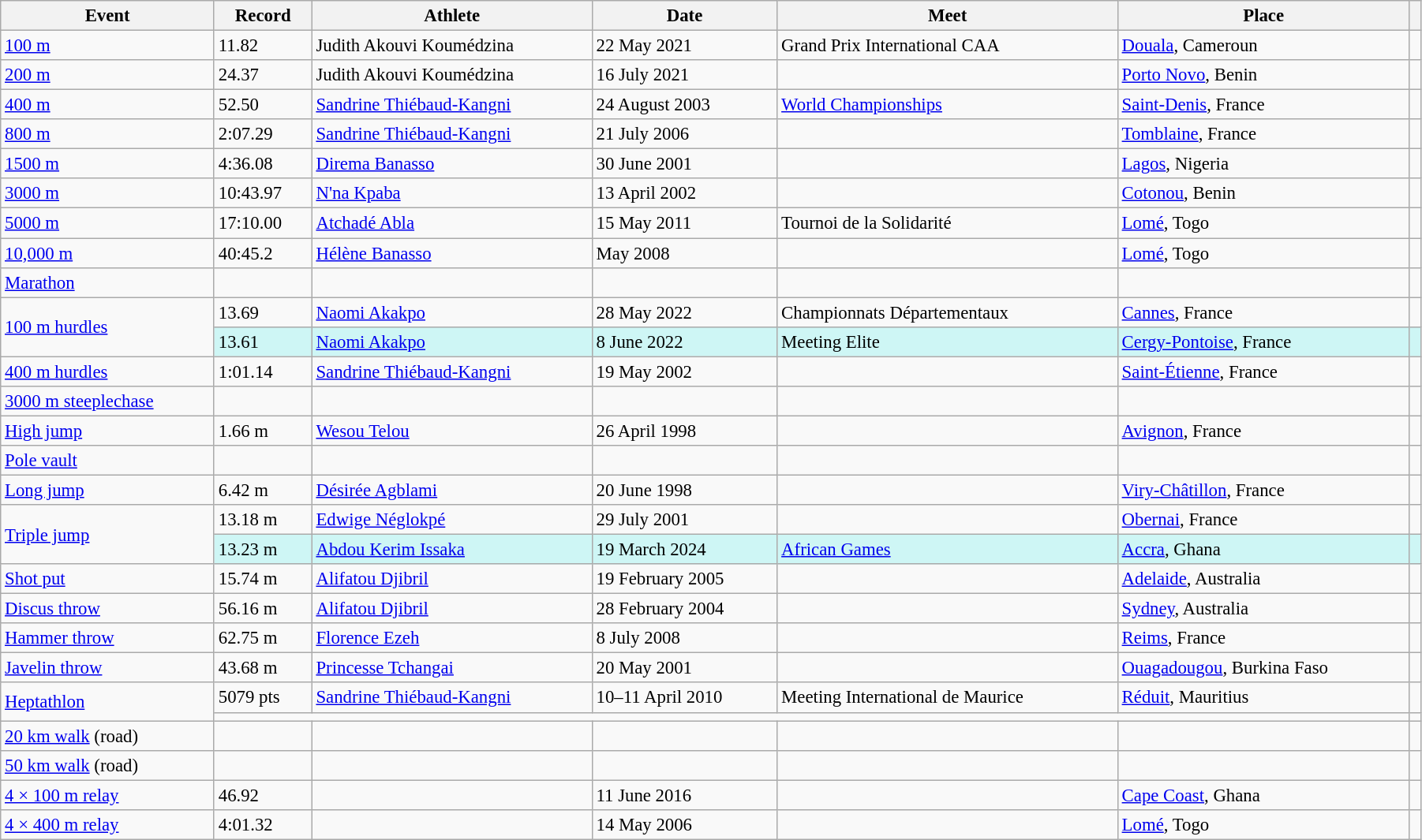<table class="wikitable" style="font-size:95%; width: 95%;">
<tr>
<th>Event</th>
<th>Record</th>
<th>Athlete</th>
<th>Date</th>
<th>Meet</th>
<th>Place</th>
<th></th>
</tr>
<tr>
<td><a href='#'>100 m</a></td>
<td>11.82 </td>
<td>Judith Akouvi Koumédzina</td>
<td>22 May 2021</td>
<td>Grand Prix International CAA</td>
<td><a href='#'>Douala</a>, Cameroun</td>
<td></td>
</tr>
<tr>
<td><a href='#'>200 m</a></td>
<td>24.37 </td>
<td>Judith Akouvi Koumédzina</td>
<td>16 July 2021</td>
<td></td>
<td><a href='#'>Porto Novo</a>, Benin</td>
<td></td>
</tr>
<tr>
<td><a href='#'>400 m</a></td>
<td>52.50</td>
<td><a href='#'>Sandrine Thiébaud-Kangni</a></td>
<td>24 August 2003</td>
<td><a href='#'>World Championships</a></td>
<td><a href='#'>Saint-Denis</a>, France</td>
<td></td>
</tr>
<tr>
<td><a href='#'>800 m</a></td>
<td>2:07.29</td>
<td><a href='#'>Sandrine Thiébaud-Kangni</a></td>
<td>21 July 2006</td>
<td></td>
<td><a href='#'>Tomblaine</a>, France</td>
<td></td>
</tr>
<tr>
<td><a href='#'>1500 m</a></td>
<td>4:36.08</td>
<td><a href='#'>Direma Banasso</a></td>
<td>30 June 2001</td>
<td></td>
<td><a href='#'>Lagos</a>, Nigeria</td>
<td></td>
</tr>
<tr>
<td><a href='#'>3000 m</a></td>
<td>10:43.97</td>
<td><a href='#'>N'na Kpaba</a></td>
<td>13 April 2002</td>
<td></td>
<td><a href='#'>Cotonou</a>, Benin</td>
<td></td>
</tr>
<tr>
<td><a href='#'>5000 m</a></td>
<td>17:10.00</td>
<td><a href='#'>Atchadé Abla</a></td>
<td>15 May 2011</td>
<td>Tournoi de la Solidarité</td>
<td><a href='#'>Lomé</a>, Togo</td>
<td></td>
</tr>
<tr>
<td><a href='#'>10,000 m</a></td>
<td>40:45.2</td>
<td><a href='#'>Hélène Banasso</a></td>
<td>May 2008</td>
<td></td>
<td><a href='#'>Lomé</a>, Togo</td>
<td></td>
</tr>
<tr>
<td><a href='#'>Marathon</a></td>
<td></td>
<td></td>
<td></td>
<td></td>
<td></td>
<td></td>
</tr>
<tr>
<td rowspan=2><a href='#'>100 m hurdles</a></td>
<td>13.69 </td>
<td><a href='#'>Naomi Akakpo</a></td>
<td>28 May 2022</td>
<td>Championnats Départementaux</td>
<td><a href='#'>Cannes</a>, France</td>
<td></td>
</tr>
<tr bgcolor=#CEF6F5>
<td>13.61 </td>
<td><a href='#'>Naomi Akakpo</a></td>
<td>8 June 2022</td>
<td>Meeting Elite</td>
<td><a href='#'>Cergy-Pontoise</a>, France</td>
<td></td>
</tr>
<tr>
<td><a href='#'>400 m hurdles</a></td>
<td>1:01.14</td>
<td><a href='#'>Sandrine Thiébaud-Kangni</a></td>
<td>19 May 2002</td>
<td></td>
<td><a href='#'>Saint-Étienne</a>, France</td>
<td></td>
</tr>
<tr>
<td><a href='#'>3000 m steeplechase</a></td>
<td></td>
<td></td>
<td></td>
<td></td>
<td></td>
<td></td>
</tr>
<tr>
<td><a href='#'>High jump</a></td>
<td>1.66 m</td>
<td><a href='#'>Wesou Telou</a></td>
<td>26 April 1998</td>
<td></td>
<td><a href='#'>Avignon</a>, France</td>
<td></td>
</tr>
<tr>
<td><a href='#'>Pole vault</a></td>
<td></td>
<td></td>
<td></td>
<td></td>
<td></td>
<td></td>
</tr>
<tr>
<td><a href='#'>Long jump</a></td>
<td>6.42 m</td>
<td><a href='#'>Désirée Agblami</a></td>
<td>20 June 1998</td>
<td></td>
<td><a href='#'>Viry-Châtillon</a>, France</td>
<td></td>
</tr>
<tr>
<td rowspan=2><a href='#'>Triple jump</a></td>
<td>13.18 m</td>
<td><a href='#'>Edwige Néglokpé</a></td>
<td>29 July 2001</td>
<td></td>
<td><a href='#'>Obernai</a>, France</td>
<td></td>
</tr>
<tr bgcolor="#CEF6F5">
<td>13.23 m </td>
<td><a href='#'>Abdou Kerim Issaka</a></td>
<td>19 March 2024</td>
<td><a href='#'>African Games</a></td>
<td><a href='#'>Accra</a>, Ghana</td>
<td></td>
</tr>
<tr>
<td><a href='#'>Shot put</a></td>
<td>15.74 m</td>
<td><a href='#'>Alifatou Djibril</a></td>
<td>19 February 2005</td>
<td></td>
<td><a href='#'>Adelaide</a>, Australia</td>
<td></td>
</tr>
<tr>
<td><a href='#'>Discus throw</a></td>
<td>56.16 m</td>
<td><a href='#'>Alifatou Djibril</a></td>
<td>28 February 2004</td>
<td></td>
<td><a href='#'>Sydney</a>, Australia</td>
<td></td>
</tr>
<tr>
<td><a href='#'>Hammer throw</a></td>
<td>62.75 m</td>
<td><a href='#'>Florence Ezeh</a></td>
<td>8 July 2008</td>
<td></td>
<td><a href='#'>Reims</a>, France</td>
<td></td>
</tr>
<tr>
<td><a href='#'>Javelin throw</a></td>
<td>43.68 m</td>
<td><a href='#'>Princesse Tchangai</a></td>
<td>20 May 2001</td>
<td></td>
<td><a href='#'>Ouagadougou</a>, Burkina Faso</td>
<td></td>
</tr>
<tr>
<td rowspan=2><a href='#'>Heptathlon</a></td>
<td>5079 pts</td>
<td><a href='#'>Sandrine Thiébaud-Kangni</a></td>
<td>10–11 April 2010</td>
<td>Meeting International de Maurice</td>
<td><a href='#'>Réduit</a>, Mauritius</td>
<td></td>
</tr>
<tr>
<td colspan=5></td>
<td></td>
</tr>
<tr>
<td><a href='#'>20 km walk</a> (road)</td>
<td></td>
<td></td>
<td></td>
<td></td>
<td></td>
<td></td>
</tr>
<tr>
<td><a href='#'>50 km walk</a> (road)</td>
<td></td>
<td></td>
<td></td>
<td></td>
<td></td>
<td></td>
</tr>
<tr>
<td><a href='#'>4 × 100 m relay</a></td>
<td>46.92</td>
<td></td>
<td>11 June 2016</td>
<td></td>
<td><a href='#'>Cape Coast</a>, Ghana</td>
<td></td>
</tr>
<tr>
<td><a href='#'>4 × 400 m relay</a></td>
<td>4:01.32</td>
<td></td>
<td>14 May 2006</td>
<td></td>
<td><a href='#'>Lomé</a>, Togo</td>
<td></td>
</tr>
</table>
